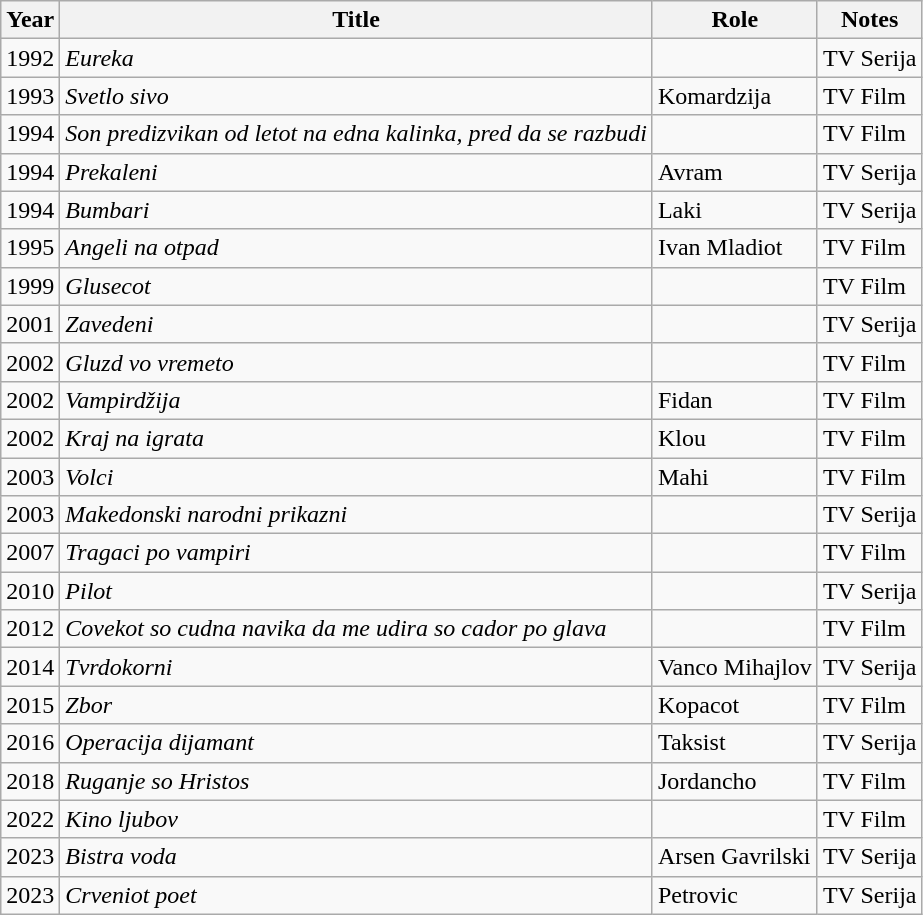<table class="wikitable sortable">
<tr>
<th>Year</th>
<th>Title</th>
<th>Role</th>
<th>Notes</th>
</tr>
<tr>
<td>1992</td>
<td><em>Eureka</em></td>
<td></td>
<td>TV Serija</td>
</tr>
<tr>
<td>1993</td>
<td><em>Svetlo sivo</em></td>
<td>Komardzija</td>
<td>TV Film</td>
</tr>
<tr>
<td>1994</td>
<td><em>Son predizvikan od letot na edna kalinka, pred da se razbudi</em></td>
<td></td>
<td>TV Film</td>
</tr>
<tr>
<td>1994</td>
<td><em>Prekaleni</em></td>
<td>Avram</td>
<td>TV Serija</td>
</tr>
<tr>
<td>1994</td>
<td><em>Bumbari</em></td>
<td>Laki</td>
<td>TV Serija</td>
</tr>
<tr>
<td>1995</td>
<td><em>Angeli na otpad</em></td>
<td>Ivan Mladiot</td>
<td>TV Film</td>
</tr>
<tr>
<td>1999</td>
<td><em>Glusecot</em></td>
<td></td>
<td>TV Film</td>
</tr>
<tr>
<td>2001</td>
<td><em>Zavedeni</em></td>
<td></td>
<td>TV Serija</td>
</tr>
<tr>
<td>2002</td>
<td><em>Gluzd vo vremeto</em></td>
<td></td>
<td>TV Film</td>
</tr>
<tr>
<td>2002</td>
<td><em>Vampirdžija</em></td>
<td>Fidan</td>
<td>TV Film</td>
</tr>
<tr>
<td>2002</td>
<td><em>Kraj na igrata</em></td>
<td>Klou</td>
<td>TV Film</td>
</tr>
<tr>
<td>2003</td>
<td><em>Volci</em></td>
<td>Mahi</td>
<td>TV Film</td>
</tr>
<tr>
<td>2003</td>
<td><em>Makedonski narodni prikazni</em></td>
<td></td>
<td>TV Serija</td>
</tr>
<tr>
<td>2007</td>
<td><em>Tragaci po vampiri</em></td>
<td></td>
<td>TV Film</td>
</tr>
<tr>
<td>2010</td>
<td><em>Pilot</em></td>
<td></td>
<td>TV Serija</td>
</tr>
<tr>
<td>2012</td>
<td><em>Covekot so cudna navika da me udira so cador po glava</em></td>
<td></td>
<td>TV Film</td>
</tr>
<tr>
<td>2014</td>
<td><em>Tvrdokorni</em></td>
<td>Vanco Mihajlov</td>
<td>TV Serija</td>
</tr>
<tr>
<td>2015</td>
<td><em>Zbor</em></td>
<td>Kopacot</td>
<td>TV Film</td>
</tr>
<tr>
<td>2016</td>
<td><em>Operacija dijamant</em></td>
<td>Taksist</td>
<td>TV Serija</td>
</tr>
<tr>
<td>2018</td>
<td><em>Ruganje so Hristos</em></td>
<td>Jordancho</td>
<td>TV Film</td>
</tr>
<tr>
<td>2022</td>
<td><em>Kino ljubov</em></td>
<td></td>
<td>TV Film</td>
</tr>
<tr>
<td>2023</td>
<td><em>Bistra voda</em></td>
<td>Arsen Gavrilski</td>
<td>TV Serija</td>
</tr>
<tr>
<td>2023</td>
<td><em>Crveniot poet</em></td>
<td>Petrovic</td>
<td>TV Serija</td>
</tr>
</table>
